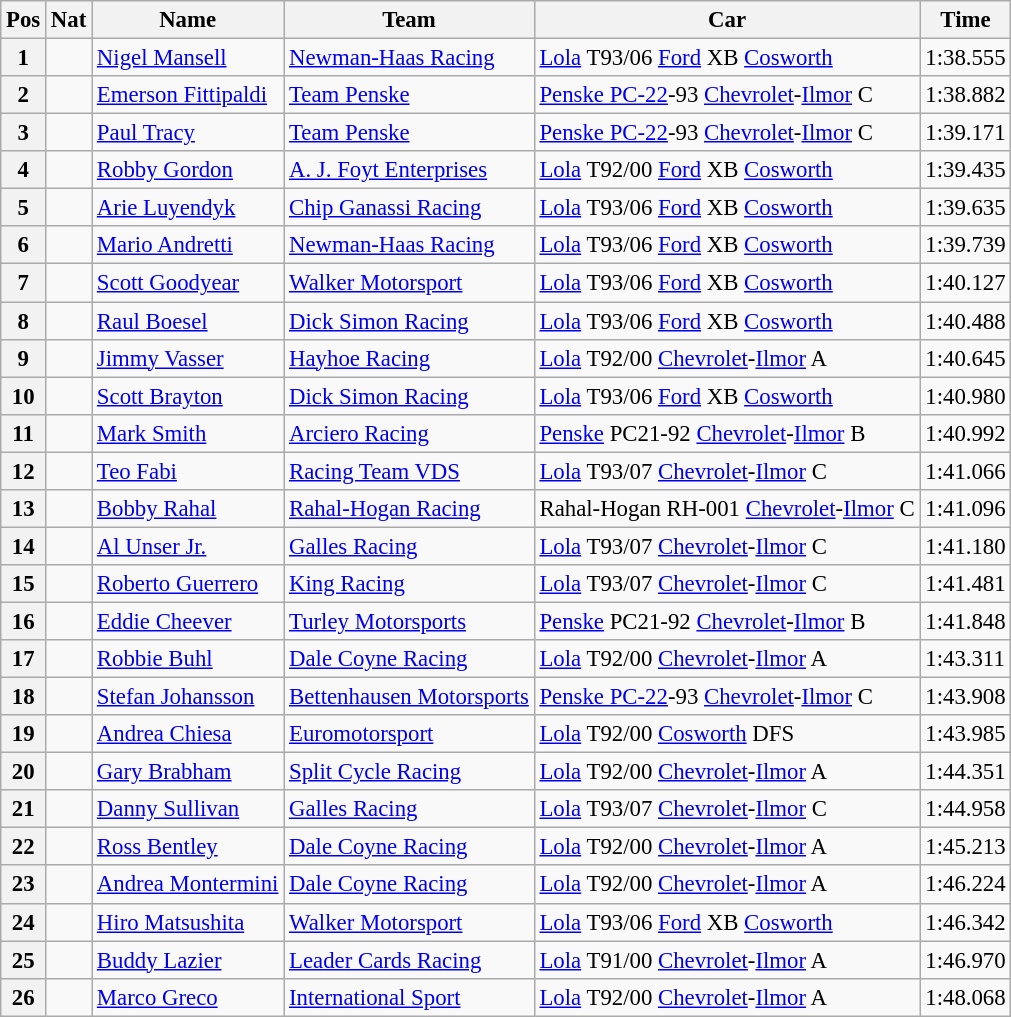<table class="wikitable" style="font-size: 95%;">
<tr>
<th>Pos</th>
<th>Nat</th>
<th>Name</th>
<th>Team</th>
<th>Car</th>
<th>Time</th>
</tr>
<tr>
<th>1</th>
<td></td>
<td><a href='#'>Nigel Mansell</a></td>
<td><a href='#'>Newman-Haas Racing</a></td>
<td><a href='#'>Lola</a> T93/06 <a href='#'>Ford</a> XB <a href='#'>Cosworth</a></td>
<td>1:38.555</td>
</tr>
<tr>
<th>2</th>
<td></td>
<td><a href='#'>Emerson Fittipaldi</a></td>
<td><a href='#'>Team Penske</a></td>
<td><a href='#'>Penske PC-22</a>-93 <a href='#'>Chevrolet</a>-<a href='#'>Ilmor</a> C</td>
<td>1:38.882</td>
</tr>
<tr>
<th>3</th>
<td></td>
<td><a href='#'>Paul Tracy</a></td>
<td><a href='#'>Team Penske</a></td>
<td><a href='#'>Penske PC-22</a>-93 <a href='#'>Chevrolet</a>-<a href='#'>Ilmor</a> C</td>
<td>1:39.171</td>
</tr>
<tr>
<th>4</th>
<td></td>
<td><a href='#'>Robby Gordon</a></td>
<td><a href='#'>A. J. Foyt Enterprises</a></td>
<td><a href='#'>Lola</a> T92/00 <a href='#'>Ford</a> XB <a href='#'>Cosworth</a></td>
<td>1:39.435</td>
</tr>
<tr>
<th>5</th>
<td></td>
<td><a href='#'>Arie Luyendyk</a></td>
<td><a href='#'>Chip Ganassi Racing</a></td>
<td><a href='#'>Lola</a> T93/06 <a href='#'>Ford</a> XB <a href='#'>Cosworth</a></td>
<td>1:39.635</td>
</tr>
<tr>
<th>6</th>
<td></td>
<td><a href='#'>Mario Andretti</a></td>
<td><a href='#'>Newman-Haas Racing</a></td>
<td><a href='#'>Lola</a> T93/06 <a href='#'>Ford</a> XB <a href='#'>Cosworth</a></td>
<td>1:39.739</td>
</tr>
<tr>
<th>7</th>
<td></td>
<td><a href='#'>Scott Goodyear</a></td>
<td><a href='#'>Walker Motorsport</a></td>
<td><a href='#'>Lola</a> T93/06 <a href='#'>Ford</a> XB <a href='#'>Cosworth</a></td>
<td>1:40.127</td>
</tr>
<tr>
<th>8</th>
<td></td>
<td><a href='#'>Raul Boesel</a></td>
<td><a href='#'>Dick Simon Racing</a></td>
<td><a href='#'>Lola</a> T93/06 <a href='#'>Ford</a> XB <a href='#'>Cosworth</a></td>
<td>1:40.488</td>
</tr>
<tr>
<th>9</th>
<td></td>
<td><a href='#'>Jimmy Vasser</a></td>
<td><a href='#'>Hayhoe Racing</a></td>
<td><a href='#'>Lola</a> T92/00 <a href='#'>Chevrolet</a>-<a href='#'>Ilmor</a> A</td>
<td>1:40.645</td>
</tr>
<tr>
<th>10</th>
<td></td>
<td><a href='#'>Scott Brayton</a></td>
<td><a href='#'>Dick Simon Racing</a></td>
<td><a href='#'>Lola</a> T93/06 <a href='#'>Ford</a> XB <a href='#'>Cosworth</a></td>
<td>1:40.980</td>
</tr>
<tr>
<th>11</th>
<td></td>
<td><a href='#'>Mark Smith</a></td>
<td><a href='#'>Arciero Racing</a></td>
<td><a href='#'>Penske</a> PC21-92 <a href='#'>Chevrolet</a>-<a href='#'>Ilmor</a> B</td>
<td>1:40.992</td>
</tr>
<tr>
<th>12</th>
<td></td>
<td><a href='#'>Teo Fabi</a></td>
<td><a href='#'>Racing Team VDS</a></td>
<td><a href='#'>Lola</a> T93/07 <a href='#'>Chevrolet</a>-<a href='#'>Ilmor</a> C</td>
<td>1:41.066</td>
</tr>
<tr>
<th>13</th>
<td></td>
<td><a href='#'>Bobby Rahal</a></td>
<td><a href='#'>Rahal-Hogan Racing</a></td>
<td>Rahal-Hogan RH-001 <a href='#'>Chevrolet</a>-<a href='#'>Ilmor</a> C</td>
<td>1:41.096</td>
</tr>
<tr>
<th>14</th>
<td></td>
<td><a href='#'>Al Unser Jr.</a></td>
<td><a href='#'>Galles Racing</a></td>
<td><a href='#'>Lola</a> T93/07 <a href='#'>Chevrolet</a>-<a href='#'>Ilmor</a> C</td>
<td>1:41.180</td>
</tr>
<tr>
<th>15</th>
<td></td>
<td><a href='#'>Roberto Guerrero</a></td>
<td><a href='#'>King Racing</a></td>
<td><a href='#'>Lola</a> T93/07 <a href='#'>Chevrolet</a>-<a href='#'>Ilmor</a> C</td>
<td>1:41.481</td>
</tr>
<tr>
<th>16</th>
<td></td>
<td><a href='#'>Eddie Cheever</a></td>
<td><a href='#'>Turley Motorsports</a></td>
<td><a href='#'>Penske</a> PC21-92 <a href='#'>Chevrolet</a>-<a href='#'>Ilmor</a> B</td>
<td>1:41.848</td>
</tr>
<tr>
<th>17</th>
<td></td>
<td><a href='#'>Robbie Buhl</a></td>
<td><a href='#'>Dale Coyne Racing</a></td>
<td><a href='#'>Lola</a> T92/00 <a href='#'>Chevrolet</a>-<a href='#'>Ilmor</a> A</td>
<td>1:43.311</td>
</tr>
<tr>
<th>18</th>
<td></td>
<td><a href='#'>Stefan Johansson</a></td>
<td><a href='#'>Bettenhausen Motorsports</a></td>
<td><a href='#'>Penske PC-22</a>-93 <a href='#'>Chevrolet</a>-<a href='#'>Ilmor</a> C</td>
<td>1:43.908</td>
</tr>
<tr>
<th>19</th>
<td></td>
<td><a href='#'>Andrea Chiesa</a></td>
<td><a href='#'>Euromotorsport</a></td>
<td><a href='#'>Lola</a> T92/00 <a href='#'>Cosworth</a> DFS</td>
<td>1:43.985</td>
</tr>
<tr>
<th>20</th>
<td></td>
<td><a href='#'>Gary Brabham</a></td>
<td><a href='#'>Split Cycle Racing</a></td>
<td><a href='#'>Lola</a> T92/00 <a href='#'>Chevrolet</a>-<a href='#'>Ilmor</a> A</td>
<td>1:44.351</td>
</tr>
<tr>
<th>21</th>
<td></td>
<td><a href='#'>Danny Sullivan</a></td>
<td><a href='#'>Galles Racing</a></td>
<td><a href='#'>Lola</a> T93/07 <a href='#'>Chevrolet</a>-<a href='#'>Ilmor</a> C</td>
<td>1:44.958</td>
</tr>
<tr>
<th>22</th>
<td></td>
<td><a href='#'>Ross Bentley</a></td>
<td><a href='#'>Dale Coyne Racing</a></td>
<td><a href='#'>Lola</a> T92/00 <a href='#'>Chevrolet</a>-<a href='#'>Ilmor</a> A</td>
<td>1:45.213</td>
</tr>
<tr>
<th>23</th>
<td></td>
<td><a href='#'>Andrea Montermini</a></td>
<td><a href='#'>Dale Coyne Racing</a></td>
<td><a href='#'>Lola</a> T92/00 <a href='#'>Chevrolet</a>-<a href='#'>Ilmor</a> A</td>
<td>1:46.224</td>
</tr>
<tr>
<th>24</th>
<td></td>
<td><a href='#'>Hiro Matsushita</a></td>
<td><a href='#'>Walker Motorsport</a></td>
<td><a href='#'>Lola</a> T93/06 <a href='#'>Ford</a> XB <a href='#'>Cosworth</a></td>
<td>1:46.342</td>
</tr>
<tr>
<th>25</th>
<td></td>
<td><a href='#'>Buddy Lazier</a></td>
<td><a href='#'>Leader Cards Racing</a></td>
<td><a href='#'>Lola</a> T91/00 <a href='#'>Chevrolet</a>-<a href='#'>Ilmor</a> A</td>
<td>1:46.970</td>
</tr>
<tr>
<th>26</th>
<td></td>
<td><a href='#'>Marco Greco</a></td>
<td><a href='#'>International Sport</a></td>
<td><a href='#'>Lola</a> T92/00 <a href='#'>Chevrolet</a>-<a href='#'>Ilmor</a> A</td>
<td>1:48.068</td>
</tr>
</table>
